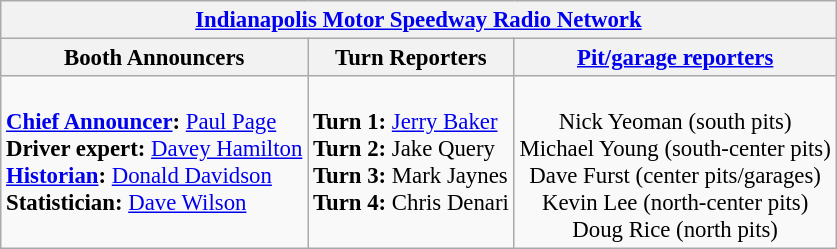<table class="wikitable" style="font-size: 95%;">
<tr>
<th colspan=3><a href='#'>Indianapolis Motor Speedway Radio Network</a></th>
</tr>
<tr>
<th>Booth Announcers</th>
<th>Turn Reporters</th>
<th><a href='#'>Pit/garage reporters</a></th>
</tr>
<tr>
<td valign="top"><br><strong><a href='#'>Chief Announcer</a>:</strong> <a href='#'>Paul Page</a><br>
<strong>Driver expert:</strong> <a href='#'>Davey Hamilton</a><br>
<strong><a href='#'>Historian</a>:</strong> <a href='#'>Donald Davidson</a><br>
<strong>Statistician:</strong> <a href='#'>Dave Wilson</a><br></td>
<td valign="top"><br><strong>Turn 1:</strong> <a href='#'>Jerry Baker</a><br>
<strong>Turn 2:</strong> Jake Query<br>
<strong>Turn 3:</strong> Mark Jaynes<br>
<strong>Turn 4:</strong> Chris Denari<br></td>
<td align="center" valign="top"><br>Nick Yeoman (south pits)<br>Michael Young (south-center pits)<br>Dave Furst (center pits/garages)<br>Kevin Lee (north-center pits)<br>Doug Rice (north pits)</td>
</tr>
</table>
